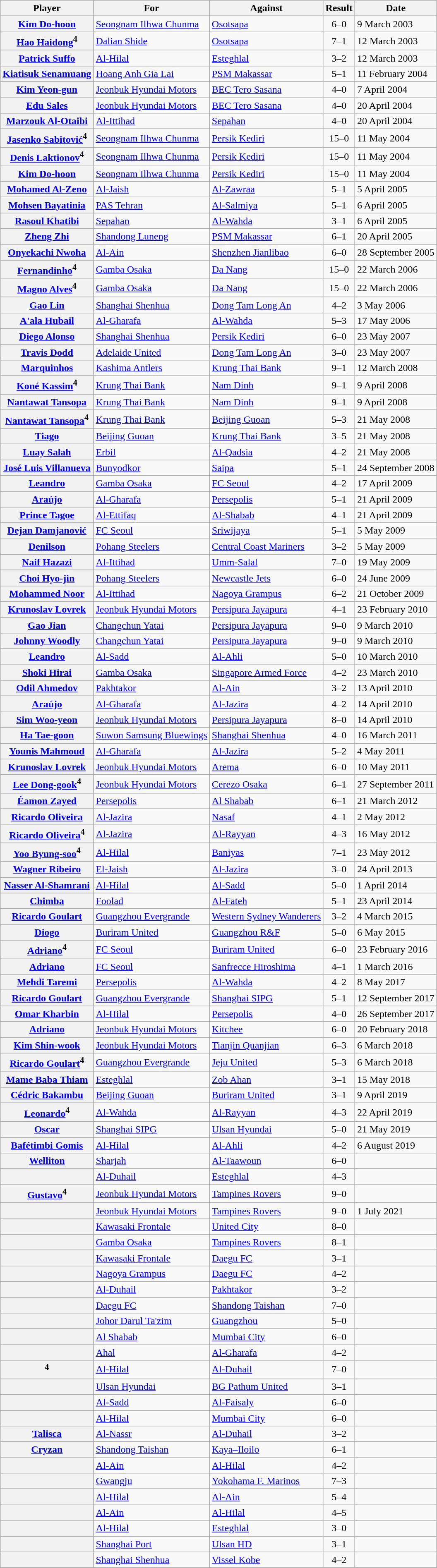<table class="wikitable sortable plainrowheaders">
<tr>
<th scope="col">Player</th>
<th scope="col">For</th>
<th scope="col">Against</th>
<th scope="col">Result</th>
<th scope="col">Date</th>
</tr>
<tr>
<th scope="row"> <a href='#'>Kim Do-hoon</a></th>
<td> <a href='#'>Seongnam Ilhwa Chunma</a></td>
<td> <a href='#'>Osotsapa</a></td>
<td align=center>6–0</td>
<td>9 March 2003</td>
</tr>
<tr>
<th scope="row"> <a href='#'>Hao Haidong</a><sup>4</sup></th>
<td> <a href='#'>Dalian Shide</a></td>
<td> <a href='#'>Osotsapa</a></td>
<td align=center>7–1</td>
<td>12 March 2003</td>
</tr>
<tr>
<th scope="row"> <a href='#'>Patrick Suffo</a></th>
<td> <a href='#'>Al-Hilal</a></td>
<td> <a href='#'>Esteghlal</a></td>
<td align=center>3–2</td>
<td>12 March 2003</td>
</tr>
<tr>
<th scope="row"> <a href='#'>Kiatisuk Senamuang</a></th>
<td> <a href='#'>Hoang Anh Gia Lai</a></td>
<td> <a href='#'>PSM Makassar</a></td>
<td align=center>5–1</td>
<td>11 February 2004</td>
</tr>
<tr>
<th scope="row"> <a href='#'>Kim Yeon-gun</a></th>
<td> <a href='#'>Jeonbuk Hyundai Motors</a></td>
<td> <a href='#'>BEC Tero Sasana</a></td>
<td align=center>4–0</td>
<td>7 April 2004</td>
</tr>
<tr>
<th scope="row"> <a href='#'>Edu Sales</a></th>
<td> <a href='#'>Jeonbuk Hyundai Motors</a></td>
<td> <a href='#'>BEC Tero Sasana</a></td>
<td align=center>4–0</td>
<td>20 April 2004</td>
</tr>
<tr>
<th scope="row"> <a href='#'>Marzouk Al-Otaibi</a></th>
<td> <a href='#'>Al-Ittihad</a></td>
<td> <a href='#'>Sepahan</a></td>
<td align=center>4–0</td>
<td>20 April 2004</td>
</tr>
<tr>
<th scope="row"> <a href='#'>Jasenko Sabitović</a><sup>4</sup></th>
<td> <a href='#'>Seongnam Ilhwa Chunma</a></td>
<td> <a href='#'>Persik Kediri</a></td>
<td align=center>15–0</td>
<td>11 May 2004</td>
</tr>
<tr>
<th scope="row"> <a href='#'>Denis Laktionov</a><sup>4</sup></th>
<td> <a href='#'>Seongnam Ilhwa Chunma</a></td>
<td> <a href='#'>Persik Kediri</a></td>
<td align=center>15–0</td>
<td>11 May 2004</td>
</tr>
<tr>
<th scope="row"> <a href='#'>Kim Do-hoon</a></th>
<td> <a href='#'>Seongnam Ilhwa Chunma</a></td>
<td> <a href='#'>Persik Kediri</a></td>
<td align=center>15–0</td>
<td>11 May 2004</td>
</tr>
<tr>
<th scope="row"> <a href='#'>Mohamed Al-Zeno</a></th>
<td> <a href='#'>Al-Jaish</a></td>
<td> <a href='#'>Al-Zawraa</a></td>
<td align=center>5–1</td>
<td>5 April 2005</td>
</tr>
<tr>
<th scope="row"> <a href='#'>Mohsen Bayatinia</a></th>
<td> <a href='#'>PAS Tehran</a></td>
<td> <a href='#'>Al-Salmiya</a></td>
<td align=center>5–1</td>
<td>6 April 2005</td>
</tr>
<tr>
<th scope="row"> <a href='#'>Rasoul Khatibi</a></th>
<td> <a href='#'>Sepahan</a></td>
<td> <a href='#'>Al-Wahda</a></td>
<td align=center>3–1</td>
<td>6 April 2005</td>
</tr>
<tr>
<th scope="row"> <a href='#'>Zheng Zhi</a></th>
<td> <a href='#'>Shandong Luneng</a></td>
<td> <a href='#'>PSM Makassar</a></td>
<td align=center>6–1</td>
<td>20 April 2005</td>
</tr>
<tr>
<th scope="row"> <a href='#'>Onyekachi Nwoha</a></th>
<td> <a href='#'>Al-Ain</a></td>
<td> <a href='#'>Shenzhen Jianlibao</a></td>
<td align=center>6–0</td>
<td>28 September 2005</td>
</tr>
<tr>
<th scope="row"> <a href='#'>Fernandinho</a><sup>4</sup></th>
<td> <a href='#'>Gamba Osaka</a></td>
<td> <a href='#'>Da Nang</a></td>
<td align=center>15–0</td>
<td>22 March 2006</td>
</tr>
<tr>
<th scope="row"> <a href='#'>Magno Alves</a><sup>4</sup></th>
<td> <a href='#'>Gamba Osaka</a></td>
<td> <a href='#'>Da Nang</a></td>
<td align=center>15–0</td>
<td>22 March 2006</td>
</tr>
<tr>
<th scope="row"> <a href='#'>Gao Lin</a></th>
<td> <a href='#'>Shanghai Shenhua</a></td>
<td> <a href='#'>Dong Tam Long An</a></td>
<td align=center>4–2</td>
<td>3 May 2006</td>
</tr>
<tr>
<th scope="row"> <a href='#'>A'ala Hubail</a></th>
<td> <a href='#'>Al-Gharafa</a></td>
<td> <a href='#'>Al-Wahda</a></td>
<td align=center>5–3</td>
<td>17 May 2006</td>
</tr>
<tr>
<th scope="row"> <a href='#'>Diego Alonso</a></th>
<td> <a href='#'>Shanghai Shenhua</a></td>
<td> <a href='#'>Persik Kediri</a></td>
<td align=center>6–0</td>
<td>23 May 2007</td>
</tr>
<tr>
<th scope="row"> <a href='#'>Travis Dodd</a></th>
<td> <a href='#'>Adelaide United</a></td>
<td> <a href='#'>Dong Tam Long An</a></td>
<td align=center>3–0</td>
<td>23 May 2007</td>
</tr>
<tr>
<th scope="row"> <a href='#'>Marquinhos</a></th>
<td> <a href='#'>Kashima Antlers</a></td>
<td> <a href='#'>Krung Thai Bank</a></td>
<td align=center>9–1</td>
<td>12 March 2008</td>
</tr>
<tr>
<th scope="row"> <a href='#'>Koné Kassim</a><sup>4</sup></th>
<td> <a href='#'>Krung Thai Bank</a></td>
<td> <a href='#'>Nam Dinh</a></td>
<td align=center>9–1</td>
<td>9 April 2008</td>
</tr>
<tr>
<th scope="row"> <a href='#'>Nantawat Tansopa</a></th>
<td> <a href='#'>Krung Thai Bank</a></td>
<td> <a href='#'>Nam Dinh</a></td>
<td align=center>9–1</td>
<td>9 April 2008</td>
</tr>
<tr>
<th scope="row"> <a href='#'>Nantawat Tansopa</a><sup>4</sup></th>
<td> <a href='#'>Krung Thai Bank</a></td>
<td> <a href='#'>Beijing Guoan</a></td>
<td align=center>5–3</td>
<td>21 May 2008</td>
</tr>
<tr>
<th scope="row"> <a href='#'>Tiago</a></th>
<td> <a href='#'>Beijing Guoan</a></td>
<td> <a href='#'>Krung Thai Bank</a></td>
<td align=center>3–5</td>
<td>21 May 2008</td>
</tr>
<tr>
<th scope="row"> <a href='#'>Luay Salah</a></th>
<td> <a href='#'>Erbil</a></td>
<td> <a href='#'>Al-Qadsia</a></td>
<td align=center>4–2</td>
<td>21 May 2008</td>
</tr>
<tr>
<th scope="row"> <a href='#'>José Luis Villanueva</a></th>
<td> <a href='#'>Bunyodkor</a></td>
<td> <a href='#'>Saipa</a></td>
<td align=center>5–1</td>
<td>24 September 2008</td>
</tr>
<tr>
<th scope="row"> <a href='#'>Leandro</a></th>
<td> <a href='#'>Gamba Osaka</a></td>
<td> <a href='#'>FC Seoul</a></td>
<td align=center>4–2</td>
<td>17 April 2009</td>
</tr>
<tr>
<th scope="row"> <a href='#'>Araújo</a></th>
<td> <a href='#'>Al-Gharafa</a></td>
<td> <a href='#'>Persepolis</a></td>
<td align=center>5–1</td>
<td>21 April 2009</td>
</tr>
<tr>
<th scope="row"> <a href='#'>Prince Tagoe</a></th>
<td> <a href='#'>Al-Ettifaq</a></td>
<td> <a href='#'>Al-Shabab</a></td>
<td align=center>4–1</td>
<td>21 April 2009</td>
</tr>
<tr>
<th scope="row"> <a href='#'>Dejan Damjanović</a></th>
<td> <a href='#'>FC Seoul</a></td>
<td> <a href='#'>Sriwijaya</a></td>
<td align=center>5–1</td>
<td>5 May 2009</td>
</tr>
<tr>
<th scope="row"> <a href='#'>Denilson</a></th>
<td> <a href='#'>Pohang Steelers</a></td>
<td> <a href='#'>Central Coast Mariners</a></td>
<td align=center>3–2</td>
<td>5 May 2009</td>
</tr>
<tr>
<th scope="row"> <a href='#'>Naif Hazazi</a></th>
<td> <a href='#'>Al-Ittihad</a></td>
<td> <a href='#'>Umm-Salal</a></td>
<td align=center>7–0</td>
<td>19 May 2009</td>
</tr>
<tr>
<th scope="row"> <a href='#'>Choi Hyo-jin</a></th>
<td> <a href='#'>Pohang Steelers</a></td>
<td> <a href='#'>Newcastle Jets</a></td>
<td align=center>6–0</td>
<td>24 June 2009</td>
</tr>
<tr>
<th scope="row"> <a href='#'>Mohammed Noor</a></th>
<td> <a href='#'>Al-Ittihad</a></td>
<td> <a href='#'>Nagoya Grampus</a></td>
<td align=center>6–2</td>
<td>21 October 2009</td>
</tr>
<tr>
<th scope="row"> <a href='#'>Krunoslav Lovrek</a></th>
<td> <a href='#'>Jeonbuk Hyundai Motors</a></td>
<td> <a href='#'>Persipura Jayapura</a></td>
<td align=center>4–1</td>
<td>23 February 2010</td>
</tr>
<tr>
<th scope="row"> <a href='#'>Gao Jian</a></th>
<td> <a href='#'>Changchun Yatai</a></td>
<td> <a href='#'>Persipura Jayapura</a></td>
<td align=center>9–0</td>
<td>9 March 2010</td>
</tr>
<tr>
<th scope="row"> <a href='#'>Johnny Woodly</a></th>
<td> <a href='#'>Changchun Yatai</a></td>
<td> <a href='#'>Persipura Jayapura</a></td>
<td align=center>9–0</td>
<td>9 March 2010</td>
</tr>
<tr>
<th scope="row"> <a href='#'>Leandro</a></th>
<td> <a href='#'>Al-Sadd</a></td>
<td> <a href='#'>Al-Ahli</a></td>
<td align=center>5–0</td>
<td>10 March 2010</td>
</tr>
<tr>
<th scope="row"> <a href='#'>Shoki Hirai</a></th>
<td> <a href='#'>Gamba Osaka</a></td>
<td> <a href='#'>Singapore Armed Force</a></td>
<td align=center>4–2</td>
<td>23 March 2010</td>
</tr>
<tr>
<th scope="row"> <a href='#'>Odil Ahmedov</a></th>
<td> <a href='#'>Pakhtakor</a></td>
<td> <a href='#'>Al-Ain</a></td>
<td align=center>3–2</td>
<td>13 April 2010</td>
</tr>
<tr>
<th scope="row"> <a href='#'>Araújo</a></th>
<td> <a href='#'>Al-Gharafa</a></td>
<td> <a href='#'>Al-Jazira</a></td>
<td align=center>4–2</td>
<td>14 April 2010</td>
</tr>
<tr>
<th scope="row"> <a href='#'>Sim Woo-yeon</a></th>
<td> <a href='#'>Jeonbuk Hyundai Motors</a></td>
<td> <a href='#'>Persipura Jayapura</a></td>
<td align=center>8–0</td>
<td>14 April 2010</td>
</tr>
<tr>
<th scope="row"> <a href='#'>Ha Tae-goon</a></th>
<td> <a href='#'>Suwon Samsung Bluewings</a></td>
<td> <a href='#'>Shanghai Shenhua</a></td>
<td align=center>4–0</td>
<td>16 March 2011</td>
</tr>
<tr>
<th scope="row"> <a href='#'>Younis Mahmoud</a></th>
<td> <a href='#'>Al-Gharafa</a></td>
<td> <a href='#'>Al-Jazira</a></td>
<td align=center>5–2</td>
<td>4 May 2011</td>
</tr>
<tr>
<th scope="row"> <a href='#'>Krunoslav Lovrek</a></th>
<td> <a href='#'>Jeonbuk Hyundai Motors</a></td>
<td> <a href='#'>Arema</a></td>
<td align=center>6–0</td>
<td>10 May 2011</td>
</tr>
<tr>
<th scope="row"> <a href='#'>Lee Dong-gook</a><sup>4</sup></th>
<td> <a href='#'>Jeonbuk Hyundai Motors</a></td>
<td> <a href='#'>Cerezo Osaka</a></td>
<td align=center>6–1</td>
<td>27 September 2011</td>
</tr>
<tr>
<th scope="row"> <a href='#'>Éamon Zayed</a></th>
<td> <a href='#'>Persepolis</a></td>
<td> <a href='#'>Al Shabab</a></td>
<td align=center>6–1</td>
<td>21 March 2012</td>
</tr>
<tr>
<th scope="row"> <a href='#'>Ricardo Oliveira</a></th>
<td> <a href='#'>Al-Jazira</a></td>
<td> <a href='#'>Nasaf</a></td>
<td align=center>4–1</td>
<td>2 May 2012</td>
</tr>
<tr>
<th scope="row"> <a href='#'>Ricardo Oliveira</a><sup>4</sup></th>
<td> <a href='#'>Al-Jazira</a></td>
<td> <a href='#'>Al-Rayyan</a></td>
<td align=center>4–3</td>
<td>16 May 2012</td>
</tr>
<tr>
<th scope="row"> <a href='#'>Yoo Byung-soo</a><sup>4</sup></th>
<td> <a href='#'>Al-Hilal</a></td>
<td> <a href='#'>Baniyas</a></td>
<td align=center>7–1</td>
<td>23 May 2012</td>
</tr>
<tr>
<th scope="row"> <a href='#'>Wagner Ribeiro</a></th>
<td> <a href='#'>El-Jaish</a></td>
<td> <a href='#'>Al-Jazira</a></td>
<td align=center>3–0</td>
<td>24 April 2013</td>
</tr>
<tr>
<th scope="row"> <a href='#'>Nasser Al-Shamrani</a></th>
<td> <a href='#'>Al-Hilal</a></td>
<td> <a href='#'>Al-Sadd</a></td>
<td align=center>5–0</td>
<td>1 April 2014</td>
</tr>
<tr>
<th scope="row"> <a href='#'>Chimba</a></th>
<td> <a href='#'>Foolad</a></td>
<td> <a href='#'>Al-Fateh</a></td>
<td align=center>5–1</td>
<td>23 April 2014</td>
</tr>
<tr>
<th scope="row"> <a href='#'>Ricardo Goulart</a></th>
<td> <a href='#'>Guangzhou Evergrande</a></td>
<td> <a href='#'>Western Sydney Wanderers</a></td>
<td align=center>3–2</td>
<td>4 March 2015</td>
</tr>
<tr>
<th scope="row"> <a href='#'>Diogo</a></th>
<td> <a href='#'>Buriram United</a></td>
<td> <a href='#'>Guangzhou R&F</a></td>
<td align=center>5–0</td>
<td>6 May 2015</td>
</tr>
<tr>
<th scope="row"> <a href='#'>Adriano</a><sup>4</sup></th>
<td> <a href='#'>FC Seoul</a></td>
<td> <a href='#'>Buriram United</a></td>
<td align=center>6–0</td>
<td>23 February 2016</td>
</tr>
<tr>
<th scope="row"> <a href='#'>Adriano</a></th>
<td> <a href='#'>FC Seoul</a></td>
<td> <a href='#'>Sanfrecce Hiroshima</a></td>
<td align=center>4–1</td>
<td>1 March 2016</td>
</tr>
<tr>
<th scope="row"> <a href='#'>Mehdi Taremi</a></th>
<td> <a href='#'>Persepolis</a></td>
<td> <a href='#'>Al-Wahda</a></td>
<td align=center>4–2</td>
<td>8 May 2017</td>
</tr>
<tr>
<th scope="row"> <a href='#'>Ricardo Goulart</a></th>
<td> <a href='#'>Guangzhou Evergrande</a></td>
<td> <a href='#'>Shanghai SIPG</a></td>
<td align=center>5–1</td>
<td>12 September 2017</td>
</tr>
<tr>
<th scope="row"> <a href='#'>Omar Kharbin</a></th>
<td> <a href='#'>Al-Hilal</a></td>
<td> <a href='#'>Persepolis</a></td>
<td align=center>4–0</td>
<td>26 September 2017</td>
</tr>
<tr>
<th scope="row"> <a href='#'>Adriano</a></th>
<td> <a href='#'>Jeonbuk Hyundai Motors</a></td>
<td> <a href='#'>Kitchee</a></td>
<td align=center>6–0</td>
<td>20 February 2018</td>
</tr>
<tr>
<th scope="row"> <a href='#'>Kim Shin-wook</a></th>
<td> <a href='#'>Jeonbuk Hyundai Motors</a></td>
<td> <a href='#'>Tianjin Quanjian</a></td>
<td align=center>6–3</td>
<td>6 March 2018</td>
</tr>
<tr>
<th scope="row"> <a href='#'>Ricardo Goulart</a><sup>4</sup></th>
<td> <a href='#'>Guangzhou Evergrande</a></td>
<td> <a href='#'>Jeju United</a></td>
<td align=center>5–3</td>
<td>6 March 2018</td>
</tr>
<tr>
<th scope="row"> <a href='#'>Mame Baba Thiam</a></th>
<td> <a href='#'>Esteghlal</a></td>
<td> <a href='#'>Zob Ahan</a></td>
<td align=center>3–1</td>
<td>15 May 2018</td>
</tr>
<tr>
<th scope="row"> <a href='#'>Cédric Bakambu</a></th>
<td> <a href='#'>Beijing Guoan</a></td>
<td> <a href='#'>Buriram United</a></td>
<td align=center>3–1</td>
<td>9 April 2019</td>
</tr>
<tr>
<th scope="row"> <a href='#'>Leonardo</a><sup>4</sup></th>
<td> <a href='#'>Al-Wahda</a></td>
<td> <a href='#'>Al-Rayyan</a></td>
<td align=center>4–3</td>
<td>22 April 2019</td>
</tr>
<tr>
<th scope="row"> <a href='#'>Oscar</a></th>
<td> <a href='#'>Shanghai SIPG</a></td>
<td> <a href='#'>Ulsan Hyundai</a></td>
<td align=center>5–0</td>
<td>21 May 2019</td>
</tr>
<tr>
<th scope="row"> <a href='#'>Bafétimbi Gomis</a></th>
<td> <a href='#'>Al-Hilal</a></td>
<td> <a href='#'>Al-Ahli</a></td>
<td align=center>4–2</td>
<td>6 August 2019</td>
</tr>
<tr>
<th scope="row"> <a href='#'>Welliton</a></th>
<td> <a href='#'>Sharjah</a></td>
<td> <a href='#'>Al-Taawoun</a></td>
<td align=center>6–0</td>
<td></td>
</tr>
<tr>
<th scope="row"> </th>
<td> <a href='#'>Al-Duhail</a></td>
<td> <a href='#'>Esteghlal</a></td>
<td align=center>4–3</td>
<td></td>
</tr>
<tr>
<th scope="row"> <a href='#'>Gustavo</a><sup>4</sup></th>
<td> <a href='#'>Jeonbuk Hyundai Motors</a></td>
<td> <a href='#'>Tampines Rovers</a></td>
<td align=center>9–0</td>
<td></td>
</tr>
<tr>
<th scope="row"> </th>
<td> <a href='#'>Jeonbuk Hyundai Motors</a></td>
<td> <a href='#'>Tampines Rovers</a></td>
<td align=center>9–0</td>
<td>1 July 2021</td>
</tr>
<tr>
<th scope="row"> </th>
<td> <a href='#'>Kawasaki Frontale</a></td>
<td> <a href='#'>United City</a></td>
<td align=center>8–0</td>
<td></td>
</tr>
<tr>
<th scope="row"> </th>
<td> <a href='#'>Gamba Osaka</a></td>
<td> <a href='#'>Tampines Rovers</a></td>
<td align=center>8–1</td>
<td></td>
</tr>
<tr>
<th scope="row"> </th>
<td> <a href='#'>Kawasaki Frontale</a></td>
<td> <a href='#'>Daegu FC</a></td>
<td align=center>3–1</td>
<td></td>
</tr>
<tr>
<th scope="row"> </th>
<td> <a href='#'>Nagoya Grampus</a></td>
<td> <a href='#'>Daegu FC</a></td>
<td align=center>4–2</td>
<td></td>
</tr>
<tr>
<th scope="row"> </th>
<td> <a href='#'>Al-Duhail</a></td>
<td> <a href='#'>Pakhtakor</a></td>
<td align=center>3–2</td>
<td></td>
</tr>
<tr>
<th scope="row"> </th>
<td> <a href='#'>Daegu FC</a></td>
<td> <a href='#'>Shandong Taishan</a></td>
<td align=center>7–0</td>
<td></td>
</tr>
<tr>
<th scope="row"> </th>
<td> <a href='#'>Johor Darul Ta'zim</a></td>
<td> <a href='#'>Guangzhou</a></td>
<td align=center>5–0</td>
<td></td>
</tr>
<tr>
<th scope="row"> </th>
<td> <a href='#'>Al Shabab</a></td>
<td> <a href='#'>Mumbai City</a></td>
<td align=center>6–0</td>
<td></td>
</tr>
<tr>
<th scope="row"> </th>
<td> <a href='#'>Ahal</a></td>
<td> <a href='#'>Al-Gharafa</a></td>
<td align=center>4–2</td>
<td></td>
</tr>
<tr>
<th scope="row"> <sup>4</sup></th>
<td> <a href='#'>Al-Hilal</a></td>
<td> <a href='#'>Al-Duhail</a></td>
<td align=center>7–0</td>
<td></td>
</tr>
<tr>
<th scope="row"> </th>
<td> <a href='#'>Ulsan Hyundai</a></td>
<td> <a href='#'>BG Pathum United</a></td>
<td align=center>3–1</td>
<td></td>
</tr>
<tr>
<th scope="row"> </th>
<td> <a href='#'>Al-Sadd</a></td>
<td> <a href='#'>Al-Faisaly</a></td>
<td align=center>6–0</td>
<td></td>
</tr>
<tr>
<th scope="row"> </th>
<td> <a href='#'>Al-Hilal</a></td>
<td> <a href='#'>Mumbai City</a></td>
<td align=center>6–0</td>
<td></td>
</tr>
<tr>
<th scope="row"> <a href='#'>Talisca</a></th>
<td> <a href='#'>Al-Nassr</a></td>
<td> <a href='#'>Al-Duhail</a></td>
<td align=center>3–2</td>
<td></td>
</tr>
<tr>
<th scope="row"> <a href='#'>Cryzan</a></th>
<td> <a href='#'>Shandong Taishan</a></td>
<td> <a href='#'>Kaya–Iloilo</a></td>
<td align=center>6–1</td>
<td></td>
</tr>
<tr>
<th scope="row"> </th>
<td> <a href='#'>Al-Ain</a></td>
<td> <a href='#'>Al-Hilal</a></td>
<td align=center>4–2</td>
<td></td>
</tr>
<tr>
<th scope="row"> </th>
<td> <a href='#'>Gwangju</a></td>
<td> <a href='#'>Yokohama F. Marinos</a></td>
<td align="center">7–3</td>
<td></td>
</tr>
<tr>
<th scope="row"> </th>
<td> <a href='#'>Al-Hilal</a></td>
<td> <a href='#'>Al-Ain</a></td>
<td align=center>5–4</td>
<td></td>
</tr>
<tr>
<th scope="row"> </th>
<td> <a href='#'>Al-Ain</a></td>
<td> <a href='#'>Al-Hilal</a></td>
<td align=center>4–5</td>
<td></td>
</tr>
<tr>
<th scope="row"> </th>
<td> <a href='#'>Al-Hilal</a></td>
<td> <a href='#'>Esteghlal</a></td>
<td align=center>3–0</td>
<td></td>
</tr>
<tr>
<th scope="row"> </th>
<td> <a href='#'>Shanghai Port</a></td>
<td> <a href='#'>Ulsan HD</a></td>
<td align=center>3–1</td>
<td></td>
</tr>
<tr>
<th scope="row"> </th>
<td> <a href='#'>Shanghai Shenhua</a></td>
<td> <a href='#'>Vissel Kobe</a></td>
<td align=center>4–2</td>
<td></td>
</tr>
</table>
